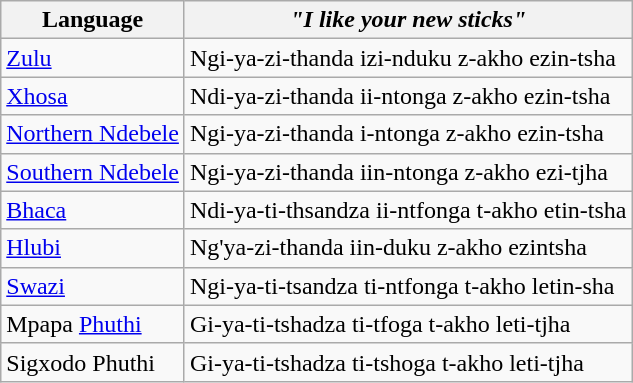<table class="wikitable">
<tr>
<th>Language</th>
<th><em>"I like your new sticks"</em></th>
</tr>
<tr>
<td><a href='#'>Zulu</a></td>
<td>Ngi-ya-zi-thanda izi-nduku z-akho ezin-tsha</td>
</tr>
<tr>
<td><a href='#'>Xhosa</a></td>
<td>Ndi-ya-zi-thanda ii-ntonga z-akho ezin-tsha</td>
</tr>
<tr>
<td><a href='#'>Northern Ndebele</a></td>
<td>Ngi-ya-zi-thanda i-ntonga z-akho ezin-tsha</td>
</tr>
<tr>
<td><a href='#'>Southern Ndebele</a></td>
<td>Ngi-ya-zi-thanda iin-ntonga z-akho ezi-tjha</td>
</tr>
<tr>
<td><a href='#'>Bhaca</a></td>
<td>Ndi-ya-ti-thsandza ii-ntfonga t-akho etin-tsha</td>
</tr>
<tr>
<td><a href='#'>Hlubi</a></td>
<td>Ng'ya-zi-thanda iin-duku z-akho ezintsha</td>
</tr>
<tr>
<td><a href='#'>Swazi</a></td>
<td>Ngi-ya-ti-tsandza ti-ntfonga t-akho letin-sha</td>
</tr>
<tr>
<td>Mpapa <a href='#'>Phuthi</a></td>
<td>Gi-ya-ti-tshadza ti-tfoga t-akho leti-tjha</td>
</tr>
<tr>
<td>Sigxodo Phuthi</td>
<td>Gi-ya-ti-tshadza ti-tshoga t-akho leti-tjha</td>
</tr>
</table>
